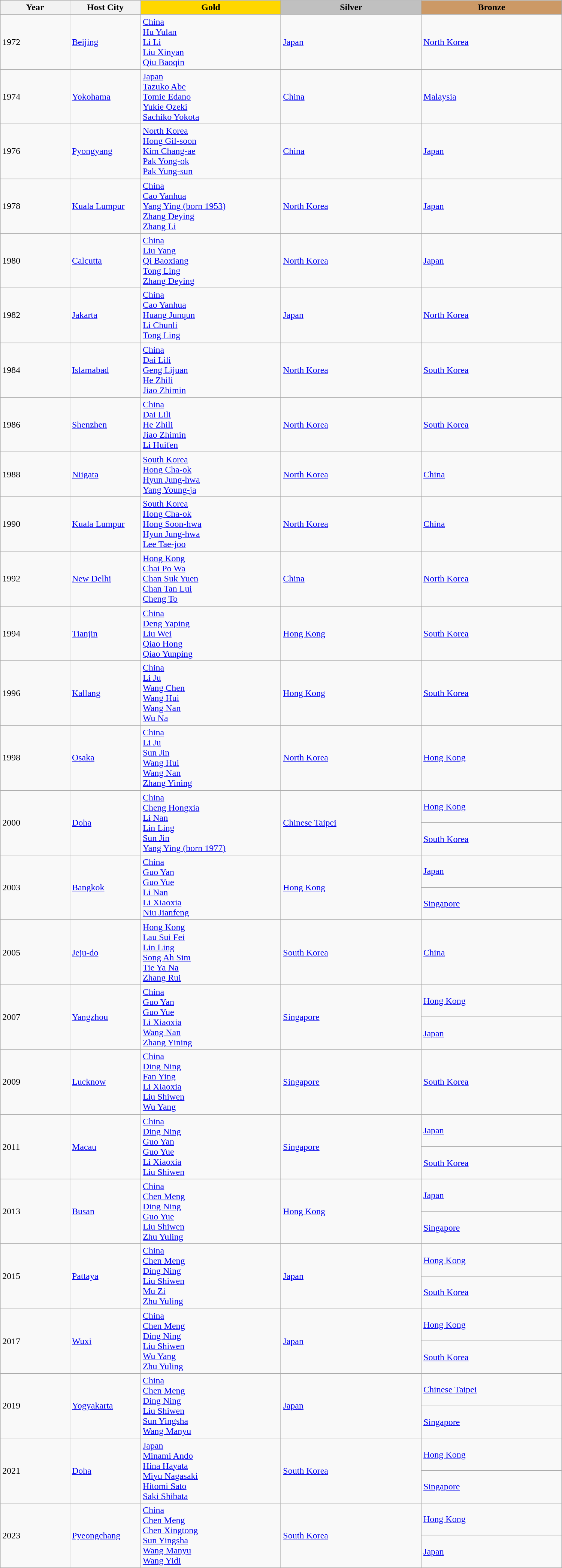<table class="wikitable" style="text-align:left; width:1000px;">
<tr>
<th width="120">Year</th>
<th width="120">Host City</th>
<th width="250" style="background-color: gold">Gold</th>
<th width="250" style="background-color: silver">Silver</th>
<th width="250" style="background-color: #cc9966">Bronze</th>
</tr>
<tr>
<td>1972</td>
<td><a href='#'>Beijing</a></td>
<td> <a href='#'>China</a><br><a href='#'>Hu Yulan</a><br><a href='#'>Li Li</a><br><a href='#'>Liu Xinyan</a><br><a href='#'>Qiu Baoqin</a></td>
<td> <a href='#'>Japan</a></td>
<td> <a href='#'>North Korea</a></td>
</tr>
<tr>
<td>1974</td>
<td><a href='#'>Yokohama</a></td>
<td> <a href='#'>Japan</a><br><a href='#'>Tazuko Abe</a><br><a href='#'>Tomie Edano</a><br><a href='#'>Yukie Ozeki</a><br><a href='#'>Sachiko Yokota</a></td>
<td> <a href='#'>China</a></td>
<td> <a href='#'>Malaysia</a></td>
</tr>
<tr>
<td>1976</td>
<td><a href='#'>Pyongyang</a></td>
<td> <a href='#'>North Korea</a><br><a href='#'>Hong Gil-soon</a><br><a href='#'>Kim Chang-ae</a><br><a href='#'>Pak Yong-ok</a><br><a href='#'>Pak Yung-sun</a></td>
<td> <a href='#'>China</a></td>
<td> <a href='#'>Japan</a></td>
</tr>
<tr>
<td>1978</td>
<td><a href='#'>Kuala Lumpur</a></td>
<td> <a href='#'>China</a><br><a href='#'>Cao Yanhua</a><br><a href='#'>Yang Ying (born 1953)</a><br><a href='#'>Zhang Deying</a><br><a href='#'>Zhang Li</a></td>
<td> <a href='#'>North Korea</a></td>
<td> <a href='#'>Japan</a></td>
</tr>
<tr>
<td>1980</td>
<td><a href='#'>Calcutta</a></td>
<td> <a href='#'>China</a><br><a href='#'>Liu Yang</a><br> <a href='#'>Qi Baoxiang</a><br><a href='#'>Tong Ling</a><br><a href='#'>Zhang Deying</a></td>
<td> <a href='#'>North Korea</a></td>
<td> <a href='#'>Japan</a></td>
</tr>
<tr>
<td>1982</td>
<td><a href='#'>Jakarta</a></td>
<td> <a href='#'>China</a><br><a href='#'>Cao Yanhua</a><br><a href='#'>Huang Junqun</a><br><a href='#'>Li Chunli</a><br><a href='#'>Tong Ling</a></td>
<td> <a href='#'>Japan</a></td>
<td> <a href='#'>North Korea</a></td>
</tr>
<tr>
<td>1984</td>
<td><a href='#'>Islamabad</a></td>
<td> <a href='#'>China</a><br><a href='#'>Dai Lili</a><br><a href='#'>Geng Lijuan</a><br><a href='#'>He Zhili</a><br><a href='#'>Jiao Zhimin</a></td>
<td> <a href='#'>North Korea</a></td>
<td> <a href='#'>South Korea</a></td>
</tr>
<tr>
<td>1986</td>
<td><a href='#'>Shenzhen</a></td>
<td> <a href='#'>China</a><br><a href='#'>Dai Lili</a><br><a href='#'>He Zhili</a><br><a href='#'>Jiao Zhimin</a><br><a href='#'>Li Huifen</a></td>
<td> <a href='#'>North Korea</a></td>
<td> <a href='#'>South Korea</a></td>
</tr>
<tr>
<td>1988</td>
<td><a href='#'>Niigata</a></td>
<td> <a href='#'>South Korea</a><br><a href='#'>Hong Cha-ok</a><br><a href='#'>Hyun Jung-hwa</a><br><a href='#'>Yang Young-ja</a></td>
<td> <a href='#'>North Korea</a></td>
<td> <a href='#'>China</a></td>
</tr>
<tr>
<td>1990</td>
<td><a href='#'>Kuala Lumpur</a></td>
<td> <a href='#'>South Korea</a><br><a href='#'>Hong Cha-ok</a><br><a href='#'>Hong Soon-hwa</a><br><a href='#'>Hyun Jung-hwa</a><br><a href='#'>Lee Tae-joo</a></td>
<td> <a href='#'>North Korea</a></td>
<td> <a href='#'>China</a></td>
</tr>
<tr>
<td>1992</td>
<td><a href='#'>New Delhi</a></td>
<td> <a href='#'>Hong Kong</a><br><a href='#'>Chai Po Wa</a><br><a href='#'>Chan Suk Yuen</a><br><a href='#'>Chan Tan Lui</a><br><a href='#'>Cheng To</a></td>
<td> <a href='#'>China</a></td>
<td> <a href='#'>North Korea</a></td>
</tr>
<tr>
<td>1994</td>
<td><a href='#'>Tianjin</a></td>
<td> <a href='#'>China</a><br><a href='#'>Deng Yaping</a><br><a href='#'>Liu Wei</a><br><a href='#'>Qiao Hong</a><br><a href='#'>Qiao Yunping</a></td>
<td> <a href='#'>Hong Kong</a></td>
<td> <a href='#'>South Korea</a></td>
</tr>
<tr>
<td>1996</td>
<td><a href='#'>Kallang</a></td>
<td> <a href='#'>China</a><br><a href='#'>Li Ju</a><br><a href='#'>Wang Chen</a><br><a href='#'>Wang Hui</a><br><a href='#'>Wang Nan</a><br><a href='#'>Wu Na</a></td>
<td> <a href='#'>Hong Kong</a></td>
<td> <a href='#'>South Korea</a></td>
</tr>
<tr>
<td>1998</td>
<td><a href='#'>Osaka</a></td>
<td> <a href='#'>China</a><br><a href='#'>Li Ju</a><br><a href='#'>Sun Jin</a><br><a href='#'>Wang Hui</a><br><a href='#'>Wang Nan</a><br><a href='#'>Zhang Yining</a></td>
<td> <a href='#'>North Korea</a></td>
<td> <a href='#'>Hong Kong</a></td>
</tr>
<tr>
<td rowspan=2>2000</td>
<td rowspan=2><a href='#'>Doha</a></td>
<td rowspan=2> <a href='#'>China</a><br><a href='#'>Cheng Hongxia</a><br><a href='#'>Li Nan</a><br><a href='#'>Lin Ling</a><br><a href='#'>Sun Jin</a><br><a href='#'>Yang Ying (born 1977)</a></td>
<td rowspan=2> <a href='#'>Chinese Taipei</a></td>
<td> <a href='#'>Hong Kong</a></td>
</tr>
<tr>
<td> <a href='#'>South Korea</a></td>
</tr>
<tr>
<td rowspan=2>2003</td>
<td rowspan=2><a href='#'>Bangkok</a></td>
<td rowspan=2> <a href='#'>China</a><br><a href='#'>Guo Yan</a><br><a href='#'>Guo Yue</a><br><a href='#'>Li Nan</a><br><a href='#'>Li Xiaoxia</a><br><a href='#'>Niu Jianfeng</a></td>
<td rowspan=2> <a href='#'>Hong Kong</a></td>
<td> <a href='#'>Japan</a></td>
</tr>
<tr>
<td> <a href='#'>Singapore</a></td>
</tr>
<tr>
<td>2005</td>
<td><a href='#'>Jeju-do</a></td>
<td> <a href='#'>Hong Kong</a><br><a href='#'>Lau Sui Fei</a><br><a href='#'>Lin Ling</a><br><a href='#'>Song Ah Sim</a><br><a href='#'>Tie Ya Na</a><br><a href='#'>Zhang Rui</a></td>
<td> <a href='#'>South Korea</a></td>
<td> <a href='#'>China</a></td>
</tr>
<tr>
<td rowspan=2>2007</td>
<td rowspan=2><a href='#'>Yangzhou</a></td>
<td rowspan=2> <a href='#'>China</a><br><a href='#'>Guo Yan</a><br><a href='#'>Guo Yue</a><br><a href='#'>Li Xiaoxia</a><br><a href='#'>Wang Nan</a><br><a href='#'>Zhang Yining</a></td>
<td rowspan=2> <a href='#'>Singapore</a></td>
<td> <a href='#'>Hong Kong</a></td>
</tr>
<tr>
<td> <a href='#'>Japan</a></td>
</tr>
<tr>
<td>2009</td>
<td><a href='#'>Lucknow</a></td>
<td> <a href='#'>China</a><br><a href='#'>Ding Ning</a><br><a href='#'>Fan Ying</a><br><a href='#'>Li Xiaoxia</a><br><a href='#'>Liu Shiwen</a><br><a href='#'>Wu Yang</a></td>
<td> <a href='#'>Singapore</a></td>
<td> <a href='#'>South Korea</a></td>
</tr>
<tr>
<td rowspan=2>2011</td>
<td rowspan=2><a href='#'>Macau</a></td>
<td rowspan=2> <a href='#'>China</a><br><a href='#'>Ding Ning</a><br><a href='#'>Guo Yan</a><br><a href='#'>Guo Yue</a><br><a href='#'>Li Xiaoxia</a><br><a href='#'>Liu Shiwen</a></td>
<td rowspan=2> <a href='#'>Singapore</a></td>
<td> <a href='#'>Japan</a></td>
</tr>
<tr>
<td> <a href='#'>South Korea</a></td>
</tr>
<tr>
<td rowspan=2>2013</td>
<td rowspan=2><a href='#'>Busan</a></td>
<td rowspan=2> <a href='#'>China</a><br><a href='#'>Chen Meng</a><br><a href='#'>Ding Ning</a><br><a href='#'>Guo Yue</a><br><a href='#'>Liu Shiwen</a><br><a href='#'>Zhu Yuling</a></td>
<td rowspan=2> <a href='#'>Hong Kong</a></td>
<td> <a href='#'>Japan</a></td>
</tr>
<tr>
<td> <a href='#'>Singapore</a></td>
</tr>
<tr>
<td rowspan=2>2015</td>
<td rowspan=2><a href='#'>Pattaya</a></td>
<td rowspan=2> <a href='#'>China</a><br><a href='#'>Chen Meng</a><br><a href='#'>Ding Ning</a><br><a href='#'>Liu Shiwen</a><br><a href='#'>Mu Zi</a><br><a href='#'>Zhu Yuling</a></td>
<td rowspan=2> <a href='#'>Japan</a></td>
<td> <a href='#'>Hong Kong</a></td>
</tr>
<tr>
<td> <a href='#'>South Korea</a></td>
</tr>
<tr>
<td rowspan=2>2017</td>
<td rowspan=2><a href='#'>Wuxi</a></td>
<td rowspan=2> <a href='#'>China</a><br><a href='#'>Chen Meng</a><br><a href='#'>Ding Ning</a><br><a href='#'>Liu Shiwen</a><br><a href='#'>Wu Yang</a><br><a href='#'>Zhu Yuling</a></td>
<td rowspan=2> <a href='#'>Japan</a></td>
<td> <a href='#'>Hong Kong</a></td>
</tr>
<tr>
<td> <a href='#'>South Korea</a></td>
</tr>
<tr>
<td rowspan=2>2019</td>
<td rowspan=2><a href='#'>Yogyakarta</a></td>
<td rowspan=2> <a href='#'>China</a><br><a href='#'>Chen Meng</a><br><a href='#'>Ding Ning</a><br><a href='#'>Liu Shiwen</a><br><a href='#'>Sun Yingsha</a><br><a href='#'>Wang Manyu</a></td>
<td rowspan=2> <a href='#'>Japan</a></td>
<td> <a href='#'>Chinese Taipei</a></td>
</tr>
<tr>
<td> <a href='#'>Singapore</a></td>
</tr>
<tr>
<td rowspan=2>2021</td>
<td rowspan=2><a href='#'>Doha</a></td>
<td rowspan=2> <a href='#'>Japan</a><br><a href='#'>Minami Ando</a><br><a href='#'>Hina Hayata</a><br><a href='#'>Miyu Nagasaki</a><br><a href='#'>Hitomi Sato</a><br><a href='#'>Saki Shibata</a></td>
<td rowspan=2> <a href='#'>South Korea</a></td>
<td> <a href='#'>Hong Kong</a></td>
</tr>
<tr>
<td> <a href='#'>Singapore</a></td>
</tr>
<tr>
<td rowspan=2>2023</td>
<td rowspan=2><a href='#'>Pyeongchang</a></td>
<td rowspan=2> <a href='#'>China</a><br><a href='#'>Chen Meng</a><br><a href='#'>Chen Xingtong</a><br><a href='#'>Sun Yingsha</a><br><a href='#'>Wang Manyu</a><br><a href='#'>Wang Yidi</a></td>
<td rowspan=2> <a href='#'>South Korea</a></td>
<td> <a href='#'>Hong Kong</a></td>
</tr>
<tr>
<td> <a href='#'>Japan</a></td>
</tr>
</table>
